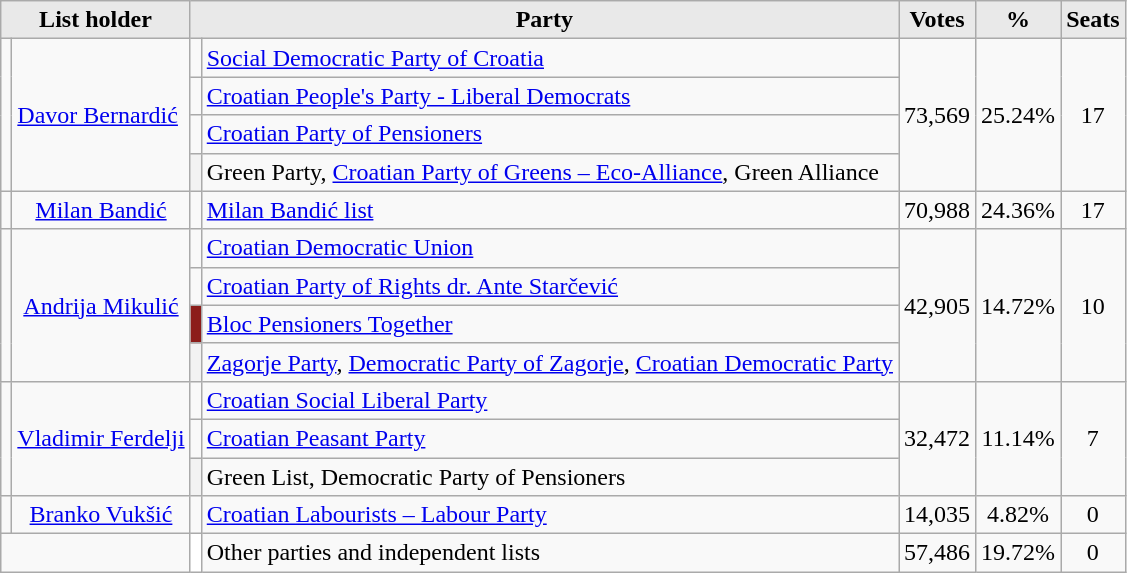<table class="wikitable" border="1">
<tr>
<th style="background-color:#E9E9E9" align= center colspan="2">List holder</th>
<th style="background-color:#E9E9E9" align= center colspan="2">Party</th>
<th style="background-color:#E9E9E9" align= center>Votes</th>
<th style="background-color:#E9E9E9" align= center>%</th>
<th style="background-color:#E9E9E9" align= center>Seats</th>
</tr>
<tr>
<td rowspan=4 bgcolor=></td>
<td rowspan=4><a href='#'>Davor Bernardić</a></td>
<td bgcolor=></td>
<td><a href='#'>Social Democratic Party of Croatia</a></td>
<td align = center rowspan=4>73,569</td>
<td align = center rowspan=4>25.24%</td>
<td align = center rowspan=4>17</td>
</tr>
<tr>
<td bgcolor=></td>
<td><a href='#'>Croatian People's Party - Liberal Democrats</a></td>
</tr>
<tr>
<td bgcolor=></td>
<td><a href='#'>Croatian Party of Pensioners</a></td>
</tr>
<tr>
<th></th>
<td>Green Party, <a href='#'>Croatian Party of Greens – Eco-Alliance</a>,  Green Alliance</td>
</tr>
<tr>
<td bgcolor=></td>
<td align = center><a href='#'>Milan Bandić</a></td>
<td bgcolor=></td>
<td><a href='#'>Milan Bandić list</a></td>
<td align = center>70,988</td>
<td align = center>24.36%</td>
<td align = center>17</td>
</tr>
<tr>
<td rowspan=4 bgcolor=></td>
<td align = center rowspan=4><a href='#'>Andrija Mikulić</a></td>
<td bgcolor=></td>
<td><a href='#'>Croatian Democratic Union</a></td>
<td align = center rowspan=4>42,905</td>
<td align = center rowspan=4>14.72%</td>
<td align = center rowspan=4>10</td>
</tr>
<tr>
<td bgcolor=></td>
<td><a href='#'>Croatian Party of Rights dr. Ante Starčević</a></td>
</tr>
<tr>
<td bgcolor=#8c1d1a></td>
<td><a href='#'>Bloc Pensioners Together</a></td>
</tr>
<tr>
<th></th>
<td><a href='#'>Zagorje Party</a>, <a href='#'>Democratic Party of Zagorje</a>, <a href='#'>Croatian Democratic Party</a></td>
</tr>
<tr>
<td rowspan=3 bgcolor=></td>
<td align = center rowspan=3><a href='#'>Vladimir Ferdelji</a></td>
<td bgcolor=></td>
<td><a href='#'>Croatian Social Liberal Party</a></td>
<td align = center rowspan=3>32,472</td>
<td align = center rowspan=3>11.14%</td>
<td align = center rowspan=3>7</td>
</tr>
<tr>
<td bgcolor=></td>
<td><a href='#'>Croatian Peasant Party</a></td>
</tr>
<tr>
<th></th>
<td>Green List, Democratic Party of Pensioners</td>
</tr>
<tr>
<td bgcolor=></td>
<td align = center><a href='#'>Branko Vukšić</a></td>
<td bgcolor=></td>
<td><a href='#'>Croatian Labourists – Labour Party</a></td>
<td align = center>14,035</td>
<td align = center>4.82%</td>
<td align = center>0</td>
</tr>
<tr>
<td align = center;" colspan=2></td>
<td bgcolor=white></td>
<td>Other parties and independent lists</td>
<td align = center>57,486</td>
<td align = center>19.72%</td>
<td align = center>0</td>
</tr>
</table>
